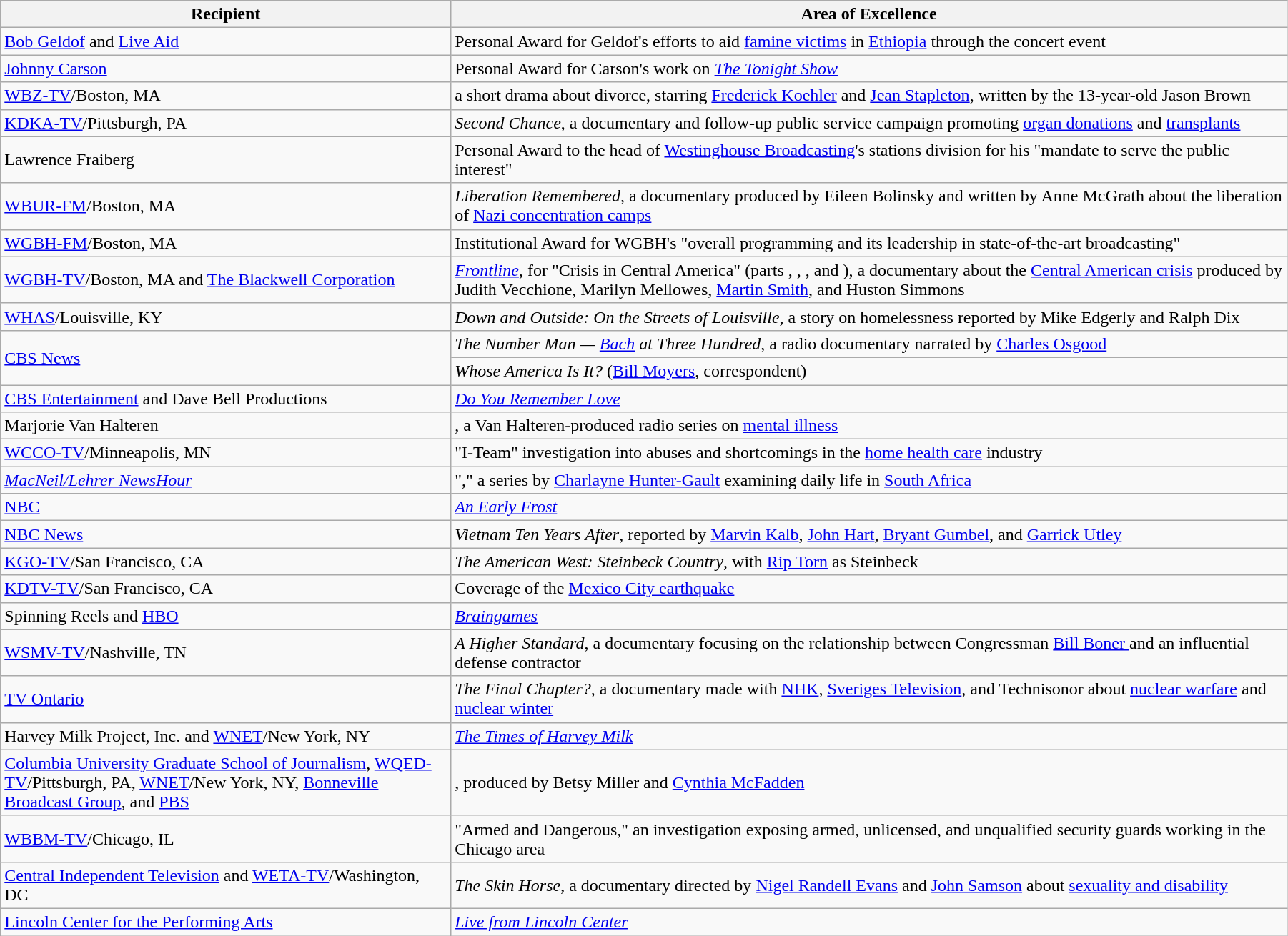<table class="wikitable" style="width:95%">
<tr bgcolor="#CCCCCC">
<th width=35%>Recipient</th>
<th width=65%>Area of Excellence</th>
</tr>
<tr>
<td><a href='#'>Bob Geldof</a> and <a href='#'>Live Aid</a></td>
<td>Personal Award for Geldof's efforts to aid <a href='#'>famine victims</a> in <a href='#'>Ethiopia</a> through the concert event</td>
</tr>
<tr>
<td><a href='#'>Johnny Carson</a></td>
<td>Personal Award for Carson's work on <em><a href='#'>The Tonight Show</a></em></td>
</tr>
<tr>
<td><a href='#'>WBZ-TV</a>/Boston, MA</td>
<td><em></em> a short drama about divorce, starring <a href='#'>Frederick Koehler</a> and <a href='#'>Jean Stapleton</a>, written by the 13-year-old Jason Brown</td>
</tr>
<tr>
<td><a href='#'>KDKA-TV</a>/Pittsburgh, PA</td>
<td><em>Second Chance</em>, a documentary and follow-up public service campaign promoting <a href='#'>organ donations</a> and <a href='#'>transplants</a></td>
</tr>
<tr>
<td>Lawrence Fraiberg</td>
<td>Personal Award to the head of <a href='#'>Westinghouse Broadcasting</a>'s stations division for his "mandate to serve the public interest"</td>
</tr>
<tr>
<td><a href='#'>WBUR-FM</a>/Boston, MA</td>
<td><em>Liberation Remembered</em>, a documentary produced by Eileen Bolinsky and written by Anne McGrath about the liberation of <a href='#'>Nazi concentration camps</a></td>
</tr>
<tr>
<td><a href='#'>WGBH-FM</a>/Boston, MA</td>
<td>Institutional Award for WGBH's "overall programming and its leadership in state-of-the-art broadcasting"</td>
</tr>
<tr>
<td><a href='#'>WGBH-TV</a>/Boston, MA and <a href='#'>The Blackwell Corporation</a></td>
<td><em><a href='#'>Frontline</a></em>, for "Crisis in Central America" (parts , , , and ), a documentary about the <a href='#'>Central American crisis</a> produced by Judith Vecchione, Marilyn Mellowes, <a href='#'>Martin Smith</a>, and Huston Simmons</td>
</tr>
<tr>
<td><a href='#'>WHAS</a>/Louisville, KY</td>
<td><em>Down and Outside: On the Streets of Louisville</em>, a story on homelessness reported by Mike Edgerly and Ralph Dix</td>
</tr>
<tr>
<td rowspan="2"><a href='#'>CBS News</a></td>
<td><em>The Number Man — <a href='#'>Bach</a> at Three Hundred</em>, a radio documentary narrated by <a href='#'>Charles Osgood</a></td>
</tr>
<tr>
<td><em>Whose America Is It?</em> (<a href='#'>Bill Moyers</a>, correspondent)</td>
</tr>
<tr>
<td><a href='#'>CBS Entertainment</a> and Dave Bell Productions</td>
<td><em><a href='#'>Do You Remember Love</a></em></td>
</tr>
<tr>
<td>Marjorie Van Halteren</td>
<td><em></em>, a Van Halteren-produced radio series on <a href='#'>mental illness</a></td>
</tr>
<tr>
<td><a href='#'>WCCO-TV</a>/Minneapolis, MN</td>
<td>"I-Team" investigation into abuses and shortcomings in the <a href='#'>home health care</a> industry</td>
</tr>
<tr>
<td><em><a href='#'>MacNeil/Lehrer NewsHour</a></em></td>
<td>"," a series by <a href='#'>Charlayne Hunter-Gault</a> examining daily life in <a href='#'>South Africa</a></td>
</tr>
<tr>
<td><a href='#'>NBC</a></td>
<td><em><a href='#'>An Early Frost</a></em></td>
</tr>
<tr>
<td><a href='#'>NBC News</a></td>
<td><em>Vietnam Ten Years After</em>, reported by <a href='#'>Marvin Kalb</a>, <a href='#'>John Hart</a>, <a href='#'>Bryant Gumbel</a>, and <a href='#'>Garrick Utley</a></td>
</tr>
<tr>
<td><a href='#'>KGO-TV</a>/San Francisco, CA</td>
<td><em>The American West: Steinbeck Country</em>, with <a href='#'>Rip Torn</a> as Steinbeck</td>
</tr>
<tr>
<td><a href='#'>KDTV-TV</a>/San Francisco, CA</td>
<td>Coverage of the <a href='#'>Mexico City earthquake</a></td>
</tr>
<tr>
<td>Spinning Reels and <a href='#'>HBO</a></td>
<td><em><a href='#'>Braingames</a></em></td>
</tr>
<tr>
<td><a href='#'>WSMV-TV</a>/Nashville, TN</td>
<td><em>A Higher Standard</em>, a documentary focusing on the relationship between  Congressman <a href='#'>Bill Boner </a> and an influential defense contractor</td>
</tr>
<tr>
<td><a href='#'>TV Ontario</a></td>
<td><em>The Final Chapter?</em>, a documentary made with <a href='#'>NHK</a>, <a href='#'>Sveriges Television</a>, and Technisonor about <a href='#'>nuclear warfare</a> and <a href='#'>nuclear winter</a></td>
</tr>
<tr>
<td>Harvey Milk Project, Inc. and <a href='#'>WNET</a>/New York, NY</td>
<td><em><a href='#'>The Times of Harvey Milk</a></em></td>
</tr>
<tr>
<td><a href='#'>Columbia University Graduate School of Journalism</a>, <a href='#'>WQED-TV</a>/Pittsburgh, PA, <a href='#'>WNET</a>/New York, NY, <a href='#'>Bonneville Broadcast Group</a>, and <a href='#'>PBS</a></td>
<td><em></em>, produced by Betsy Miller and <a href='#'>Cynthia McFadden</a></td>
</tr>
<tr>
<td><a href='#'>WBBM-TV</a>/Chicago, IL</td>
<td>"Armed and Dangerous," an investigation exposing armed, unlicensed, and unqualified security guards working in the Chicago area</td>
</tr>
<tr>
<td><a href='#'>Central Independent Television</a> and <a href='#'>WETA-TV</a>/Washington, DC</td>
<td><em>The Skin Horse</em>, a documentary directed by <a href='#'>Nigel Randell Evans</a> and <a href='#'>John Samson</a> about <a href='#'>sexuality and disability</a></td>
</tr>
<tr>
<td><a href='#'>Lincoln Center for the Performing Arts</a></td>
<td><em><a href='#'>Live from Lincoln Center</a></em></td>
</tr>
</table>
